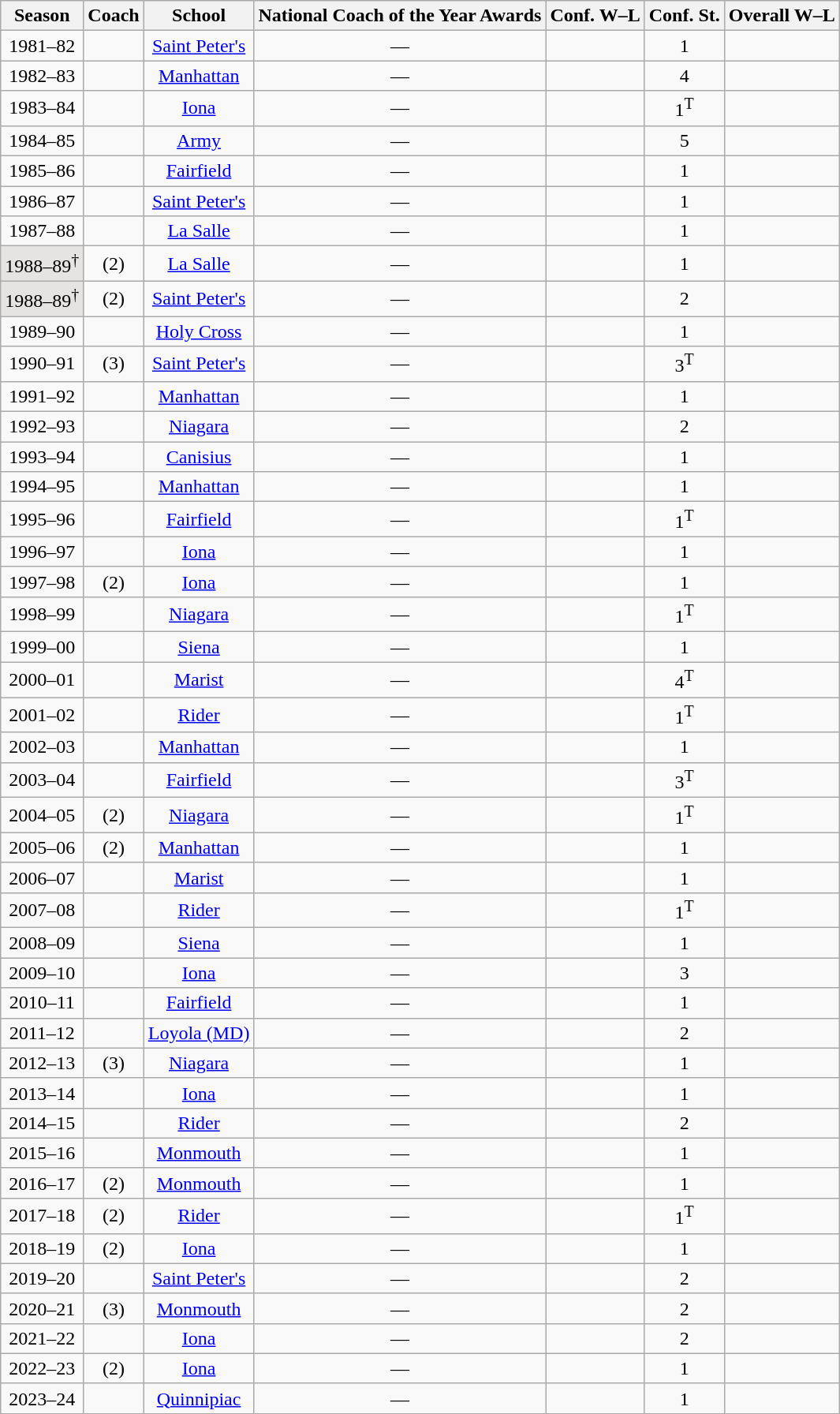<table class="wikitable sortable" style="text-align:center;">
<tr>
<th>Season</th>
<th>Coach</th>
<th>School</th>
<th class=unsortable>National Coach of the Year Awards</th>
<th>Conf. W–L</th>
<th>Conf. St.</th>
<th>Overall W–L</th>
</tr>
<tr>
<td>1981–82</td>
<td></td>
<td><a href='#'>Saint Peter's</a></td>
<td>—</td>
<td></td>
<td>1</td>
<td></td>
</tr>
<tr>
<td>1982–83</td>
<td></td>
<td><a href='#'>Manhattan</a></td>
<td>—</td>
<td></td>
<td>4</td>
<td></td>
</tr>
<tr>
<td>1983–84</td>
<td></td>
<td><a href='#'>Iona</a></td>
<td>—</td>
<td></td>
<td>1<sup>T</sup></td>
<td></td>
</tr>
<tr>
<td>1984–85</td>
<td></td>
<td><a href='#'>Army</a></td>
<td>—</td>
<td></td>
<td>5</td>
<td></td>
</tr>
<tr>
<td>1985–86</td>
<td></td>
<td><a href='#'>Fairfield</a></td>
<td>—</td>
<td></td>
<td>1</td>
<td></td>
</tr>
<tr>
<td>1986–87</td>
<td></td>
<td><a href='#'>Saint Peter's</a></td>
<td>—</td>
<td></td>
<td>1</td>
<td></td>
</tr>
<tr>
<td>1987–88</td>
<td></td>
<td><a href='#'>La Salle</a></td>
<td>—</td>
<td></td>
<td>1</td>
<td></td>
</tr>
<tr>
<td style="background-color:#E5E4E2;">1988–89<sup>†</sup></td>
<td> (2)</td>
<td><a href='#'>La Salle</a></td>
<td>—</td>
<td></td>
<td>1</td>
<td></td>
</tr>
<tr>
<td style="background-color:#E5E4E2;">1988–89<sup>†</sup></td>
<td> (2)</td>
<td><a href='#'>Saint Peter's</a></td>
<td>—</td>
<td></td>
<td>2</td>
<td></td>
</tr>
<tr>
<td>1989–90</td>
<td></td>
<td><a href='#'>Holy Cross</a></td>
<td>—</td>
<td></td>
<td>1</td>
<td></td>
</tr>
<tr>
<td>1990–91</td>
<td> (3)</td>
<td><a href='#'>Saint Peter's</a></td>
<td>—</td>
<td></td>
<td>3<sup>T</sup></td>
<td></td>
</tr>
<tr>
<td>1991–92</td>
<td></td>
<td><a href='#'>Manhattan</a></td>
<td>—</td>
<td></td>
<td>1</td>
<td></td>
</tr>
<tr>
<td>1992–93</td>
<td></td>
<td><a href='#'>Niagara</a></td>
<td>—</td>
<td></td>
<td>2</td>
<td></td>
</tr>
<tr>
<td>1993–94</td>
<td></td>
<td><a href='#'>Canisius</a></td>
<td>—</td>
<td></td>
<td>1</td>
<td></td>
</tr>
<tr>
<td>1994–95</td>
<td></td>
<td><a href='#'>Manhattan</a></td>
<td>—</td>
<td></td>
<td>1</td>
<td></td>
</tr>
<tr>
<td>1995–96</td>
<td></td>
<td><a href='#'>Fairfield</a></td>
<td>—</td>
<td></td>
<td>1<sup>T</sup></td>
<td></td>
</tr>
<tr>
<td>1996–97</td>
<td></td>
<td><a href='#'>Iona</a></td>
<td>—</td>
<td></td>
<td>1</td>
<td></td>
</tr>
<tr>
<td>1997–98</td>
<td> (2)</td>
<td><a href='#'>Iona</a></td>
<td>—</td>
<td></td>
<td>1</td>
<td></td>
</tr>
<tr>
<td>1998–99</td>
<td></td>
<td><a href='#'>Niagara</a></td>
<td>—</td>
<td></td>
<td>1<sup>T</sup></td>
<td></td>
</tr>
<tr>
<td>1999–00</td>
<td></td>
<td><a href='#'>Siena</a></td>
<td>—</td>
<td></td>
<td>1</td>
<td></td>
</tr>
<tr>
<td>2000–01</td>
<td></td>
<td><a href='#'>Marist</a></td>
<td>—</td>
<td></td>
<td>4<sup>T</sup></td>
<td></td>
</tr>
<tr>
<td>2001–02</td>
<td></td>
<td><a href='#'>Rider</a></td>
<td>—</td>
<td></td>
<td>1<sup>T</sup></td>
<td></td>
</tr>
<tr>
<td>2002–03</td>
<td></td>
<td><a href='#'>Manhattan</a></td>
<td>—</td>
<td></td>
<td>1</td>
<td></td>
</tr>
<tr>
<td>2003–04</td>
<td></td>
<td><a href='#'>Fairfield</a></td>
<td>—</td>
<td></td>
<td>3<sup>T</sup></td>
<td></td>
</tr>
<tr>
<td>2004–05</td>
<td> (2)</td>
<td><a href='#'>Niagara</a></td>
<td>—</td>
<td></td>
<td>1<sup>T</sup></td>
<td></td>
</tr>
<tr>
<td>2005–06</td>
<td> (2)</td>
<td><a href='#'>Manhattan</a></td>
<td>—</td>
<td></td>
<td>1</td>
<td></td>
</tr>
<tr>
<td>2006–07</td>
<td></td>
<td><a href='#'>Marist</a></td>
<td>—</td>
<td></td>
<td>1</td>
<td></td>
</tr>
<tr>
<td>2007–08</td>
<td></td>
<td><a href='#'>Rider</a></td>
<td>—</td>
<td></td>
<td>1<sup>T</sup></td>
<td></td>
</tr>
<tr>
<td>2008–09</td>
<td></td>
<td><a href='#'>Siena</a></td>
<td>—</td>
<td></td>
<td>1</td>
<td></td>
</tr>
<tr>
<td>2009–10</td>
<td></td>
<td><a href='#'>Iona</a></td>
<td>—</td>
<td></td>
<td>3</td>
<td></td>
</tr>
<tr>
<td>2010–11</td>
<td></td>
<td><a href='#'>Fairfield</a></td>
<td>—</td>
<td></td>
<td>1</td>
<td></td>
</tr>
<tr>
<td>2011–12</td>
<td></td>
<td><a href='#'>Loyola (MD)</a></td>
<td>—</td>
<td></td>
<td>2</td>
<td></td>
</tr>
<tr>
<td>2012–13</td>
<td> (3)</td>
<td><a href='#'>Niagara</a></td>
<td>—</td>
<td></td>
<td>1</td>
<td></td>
</tr>
<tr>
<td>2013–14</td>
<td></td>
<td><a href='#'>Iona</a></td>
<td>—</td>
<td></td>
<td>1</td>
<td></td>
</tr>
<tr>
<td>2014–15</td>
<td></td>
<td><a href='#'>Rider</a></td>
<td>—</td>
<td></td>
<td>2</td>
<td></td>
</tr>
<tr>
<td>2015–16</td>
<td></td>
<td><a href='#'>Monmouth</a></td>
<td>—</td>
<td></td>
<td>1</td>
<td></td>
</tr>
<tr>
<td>2016–17</td>
<td> (2)</td>
<td><a href='#'>Monmouth</a></td>
<td>—</td>
<td></td>
<td>1</td>
<td></td>
</tr>
<tr>
<td>2017–18</td>
<td> (2)</td>
<td><a href='#'>Rider</a></td>
<td>—</td>
<td></td>
<td>1<sup>T</sup></td>
<td></td>
</tr>
<tr>
<td>2018–19</td>
<td> (2)</td>
<td><a href='#'>Iona</a></td>
<td>—</td>
<td></td>
<td>1</td>
<td></td>
</tr>
<tr>
<td>2019–20</td>
<td></td>
<td><a href='#'>Saint Peter's</a></td>
<td>—</td>
<td></td>
<td>2</td>
<td></td>
</tr>
<tr>
<td>2020–21</td>
<td> (3)</td>
<td><a href='#'>Monmouth</a></td>
<td>—</td>
<td></td>
<td>2</td>
<td></td>
</tr>
<tr>
<td>2021–22</td>
<td></td>
<td><a href='#'>Iona</a></td>
<td>—</td>
<td></td>
<td>2</td>
<td></td>
</tr>
<tr>
<td>2022–23</td>
<td> (2)</td>
<td><a href='#'>Iona</a></td>
<td>—</td>
<td></td>
<td>1</td>
<td></td>
</tr>
<tr>
<td>2023–24</td>
<td></td>
<td><a href='#'>Quinnipiac</a></td>
<td>—</td>
<td></td>
<td>1</td>
<td></td>
</tr>
</table>
